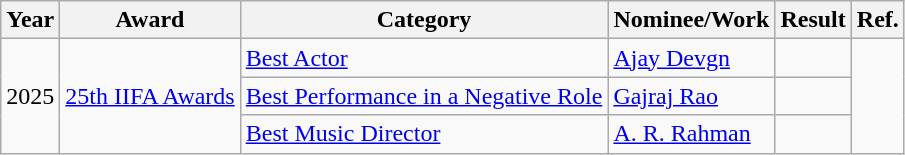<table class="wikitable">
<tr>
<th>Year</th>
<th>Award</th>
<th>Category</th>
<th>Nominee/Work</th>
<th>Result</th>
<th>Ref.</th>
</tr>
<tr>
<td rowspan="3">2025</td>
<td rowspan="3"><a href='#'>25th IIFA Awards</a></td>
<td><a href='#'>Best Actor</a></td>
<td><a href='#'>Ajay Devgn</a></td>
<td></td>
<td rowspan="3"></td>
</tr>
<tr>
<td><a href='#'>Best Performance in a Negative Role</a></td>
<td><a href='#'>Gajraj Rao</a></td>
<td></td>
</tr>
<tr>
<td><a href='#'>Best Music Director</a></td>
<td><a href='#'>A. R. Rahman</a></td>
<td></td>
</tr>
</table>
